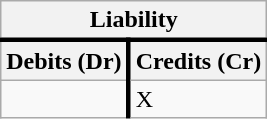<table class="wikitable">
<tr>
<th style="border-bottom:3px solid black" colspan="2">Liability</th>
</tr>
<tr>
<th style="border-right:3px solid black">Debits (Dr)</th>
<th>Credits (Cr)</th>
</tr>
<tr>
<td style="border-right:3px solid black"> </td>
<td>X</td>
</tr>
</table>
